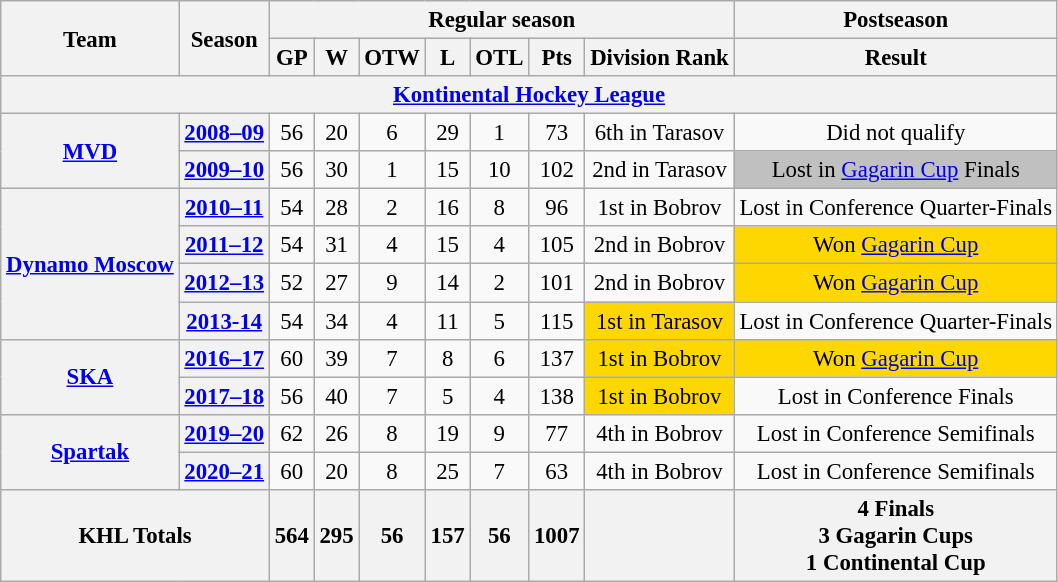<table class="wikitable" style="font-size: 95%; text-align:center;">
<tr>
<th rowspan="2">Team</th>
<th rowspan="2">Season</th>
<th colspan="7">Regular season</th>
<th colspan="1">Postseason</th>
</tr>
<tr>
<th>GP</th>
<th>W</th>
<th>OTW</th>
<th>L</th>
<th>OTL</th>
<th>Pts</th>
<th>Division Rank</th>
<th>Result</th>
</tr>
<tr>
<th colspan="11"><a href='#'>Kontinental Hockey League</a></th>
</tr>
<tr>
<th rowspan="2"><a href='#'>MVD</a></th>
<th><a href='#'>2008–09</a></th>
<td>56</td>
<td>20</td>
<td>6</td>
<td>29</td>
<td>1</td>
<td>73</td>
<td>6th in Tarasov</td>
<td>Did not qualify</td>
</tr>
<tr>
<th><a href='#'>2009–10</a></th>
<td>56</td>
<td>30</td>
<td>1</td>
<td>15</td>
<td>10</td>
<td>102</td>
<td>2nd in Tarasov</td>
<td bgcolor="#c0c0c0">Lost in <a href='#'>Gagarin Cup</a> Finals</td>
</tr>
<tr>
<th rowspan="4"><a href='#'>Dynamo Moscow</a></th>
<th><a href='#'>2010–11</a></th>
<td>54</td>
<td>28</td>
<td>2</td>
<td>16</td>
<td>8</td>
<td>96</td>
<td>1st in Bobrov</td>
<td>Lost in Conference Quarter-Finals</td>
</tr>
<tr>
<th><a href='#'>2011–12</a></th>
<td>54</td>
<td>31</td>
<td>4</td>
<td>15</td>
<td>4</td>
<td>105</td>
<td>2nd in Bobrov</td>
<td bgcolor="#ffd700">Won <a href='#'>Gagarin Cup</a></td>
</tr>
<tr>
<th><a href='#'>2012–13</a></th>
<td>52</td>
<td>27</td>
<td>9</td>
<td>14</td>
<td>2</td>
<td>101</td>
<td>2nd in Bobrov</td>
<td bgcolor="#ffd700">Won <a href='#'>Gagarin Cup</a></td>
</tr>
<tr>
<th><a href='#'>2013-14</a></th>
<td>54</td>
<td>34</td>
<td>4</td>
<td>11</td>
<td>5</td>
<td>115</td>
<td bgcolor="#ffd700">1st in Tarasov</td>
<td>Lost in Conference Quarter-Finals</td>
</tr>
<tr>
<th rowspan="2"><a href='#'>SKA</a></th>
<th><a href='#'>2016–17</a></th>
<td>60</td>
<td>39</td>
<td>7</td>
<td>8</td>
<td>6</td>
<td>137</td>
<td bgcolor="#ffd700">1st in Bobrov</td>
<td bgcolor="#ffd700">Won <a href='#'>Gagarin Cup</a></td>
</tr>
<tr>
<th><a href='#'>2017–18</a></th>
<td>56</td>
<td>40</td>
<td>7</td>
<td>5</td>
<td>4</td>
<td>138</td>
<td bgcolor="#ffd700">1st in Bobrov</td>
<td>Lost in Conference Finals</td>
</tr>
<tr>
<th rowspan="2"><a href='#'>Spartak</a></th>
<th><a href='#'>2019–20</a></th>
<td>62</td>
<td>26</td>
<td>8</td>
<td>19</td>
<td>9</td>
<td>77</td>
<td>4th in Bobrov</td>
<td>Lost in Conference Semifinals</td>
</tr>
<tr>
<th><a href='#'>2020–21</a></th>
<td>60</td>
<td>20</td>
<td>8</td>
<td>25</td>
<td>7</td>
<td>63</td>
<td>4th in Bobrov</td>
<td>Lost in Conference Semifinals</td>
</tr>
<tr>
<th colspan="2">KHL Totals</th>
<th>564</th>
<th>295</th>
<th>56</th>
<th>157</th>
<th>56</th>
<th>1007</th>
<th></th>
<th>4 Finals<br>3 Gagarin Cups<br>1 Continental Cup</th>
</tr>
</table>
